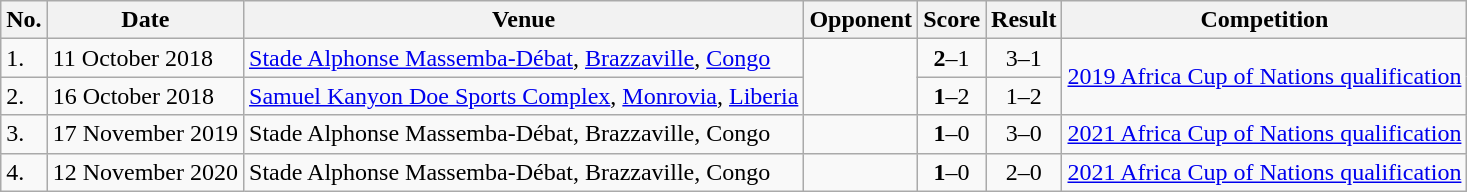<table class="wikitable" style="font-size:100%;">
<tr>
<th>No.</th>
<th>Date</th>
<th>Venue</th>
<th>Opponent</th>
<th>Score</th>
<th>Result</th>
<th>Competition</th>
</tr>
<tr>
<td>1.</td>
<td>11 October 2018</td>
<td><a href='#'>Stade Alphonse Massemba-Débat</a>, <a href='#'>Brazzaville</a>, <a href='#'>Congo</a></td>
<td rowspan=2></td>
<td align=center><strong>2</strong>–1</td>
<td align=center>3–1</td>
<td rowspan=2><a href='#'>2019 Africa Cup of Nations qualification</a></td>
</tr>
<tr>
<td>2.</td>
<td>16 October 2018</td>
<td><a href='#'>Samuel Kanyon Doe Sports Complex</a>, <a href='#'>Monrovia</a>, <a href='#'>Liberia</a></td>
<td align=center><strong>1</strong>–2</td>
<td align=center>1–2</td>
</tr>
<tr>
<td>3.</td>
<td>17 November 2019</td>
<td>Stade Alphonse Massemba-Débat, Brazzaville, Congo</td>
<td></td>
<td align=center><strong>1</strong>–0</td>
<td align=center>3–0</td>
<td><a href='#'>2021 Africa Cup of Nations qualification</a></td>
</tr>
<tr>
<td>4.</td>
<td>12 November 2020</td>
<td>Stade Alphonse Massemba-Débat, Brazzaville, Congo</td>
<td></td>
<td align=center><strong>1</strong>–0</td>
<td align=center>2–0</td>
<td><a href='#'>2021 Africa Cup of Nations qualification</a></td>
</tr>
</table>
